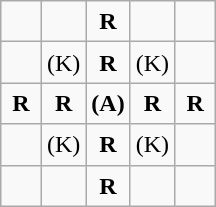<table class="wikitable" style="text-align:center; margin:0.5em auto">
<tr>
<td width=20 height=20></td>
<td width=20 height=20></td>
<td width=20 height=20><strong>R</strong></td>
<td width=20 height=20></td>
<td width=20 height=20></td>
</tr>
<tr>
<td width=20 height=20></td>
<td width=20 height=20>(K)</td>
<td width=20 height=20><strong>R</strong></td>
<td width=20 height=20>(K)</td>
<td width=20 height=20></td>
</tr>
<tr>
<td width=20 height=20><strong>R</strong></td>
<td width=20 height=20><strong>R</strong></td>
<td width=20 height=20><strong>(A)</strong></td>
<td width=20 height=20><strong>R</strong></td>
<td width=20 height=20><strong>R</strong></td>
</tr>
<tr>
<td width=20 height=20></td>
<td width=20 height=20>(K)</td>
<td width=20 height=20><strong>R</strong></td>
<td width=20 height=20>(K)</td>
<td width=20 height=20></td>
</tr>
<tr>
<td width=20 height=20></td>
<td width=20 height=20></td>
<td width=20 height=20><strong>R</strong></td>
<td width=20 height=20></td>
<td width=20 height=20></td>
</tr>
</table>
